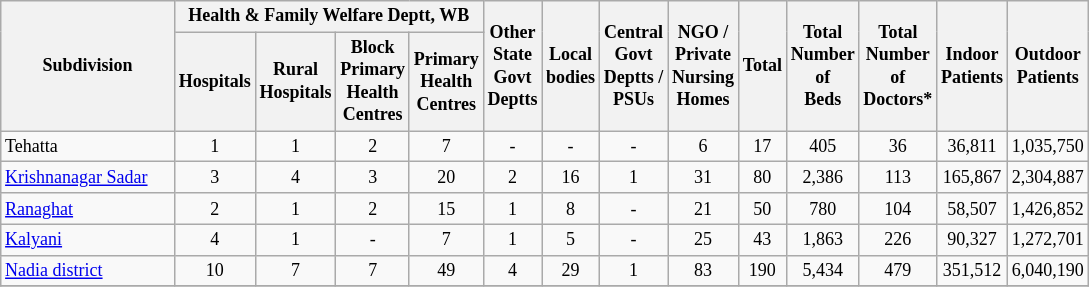<table class="wikitable" style="text-align:center;font-size: 9pt">
<tr>
<th width="110" rowspan="2">Subdivision</th>
<th width="160" colspan="4" rowspan="1">Health & Family Welfare Deptt, WB</th>
<th widthspan="110" rowspan="2">Other<br>State<br>Govt<br>Deptts</th>
<th widthspan="110" rowspan="2">Local<br>bodies</th>
<th widthspan="110" rowspan="2">Central<br>Govt<br>Deptts /<br>PSUs</th>
<th widthspan="110" rowspan="2">NGO /<br>Private<br>Nursing<br>Homes</th>
<th widthspan="110" rowspan="2">Total</th>
<th widthspan="110" rowspan="2">Total<br>Number<br>of<br>Beds</th>
<th widthspan="110" rowspan="2">Total<br>Number<br>of<br>Doctors*</th>
<th widthspan="130" rowspan="2">Indoor<br>Patients</th>
<th widthspan="130" rowspan="2">Outdoor<br>Patients</th>
</tr>
<tr>
<th width="40">Hospitals<br></th>
<th width="40">Rural<br>Hospitals<br></th>
<th width="40">Block<br>Primary<br>Health<br>Centres<br></th>
<th width="40">Primary<br>Health<br>Centres<br></th>
</tr>
<tr>
<td align=left>Tehatta</td>
<td align="center">1</td>
<td align="center">1</td>
<td align="center">2</td>
<td align="center">7</td>
<td align="center">-</td>
<td align="center">-</td>
<td align="center">-</td>
<td align="center">6</td>
<td align="center">17</td>
<td align="center">405</td>
<td align="center">36</td>
<td align="center">36,811</td>
<td align="center">1,035,750</td>
</tr>
<tr>
<td align=left><a href='#'>Krishnanagar Sadar</a></td>
<td align="center">3</td>
<td align="center">4</td>
<td align="center">3</td>
<td align="center">20</td>
<td align="center">2</td>
<td align="center">16</td>
<td align="center">1</td>
<td align="center">31</td>
<td align="center">80</td>
<td align="center">2,386</td>
<td align="center">113</td>
<td align="center">165,867</td>
<td align="center">2,304,887</td>
</tr>
<tr>
<td align=left><a href='#'>Ranaghat</a></td>
<td align="center">2</td>
<td align="center">1</td>
<td align="center">2</td>
<td align="center">15</td>
<td align="center">1</td>
<td align="center">8</td>
<td align="center">-</td>
<td align="center">21</td>
<td align="center">50</td>
<td align="center">780</td>
<td align="center">104</td>
<td align="center">58,507</td>
<td align="center">1,426,852</td>
</tr>
<tr>
<td align=left><a href='#'>Kalyani</a></td>
<td align="center">4</td>
<td align="center">1</td>
<td align="center">-</td>
<td align="center">7</td>
<td align="center">1</td>
<td align="center">5</td>
<td align="center">-</td>
<td align="center">25</td>
<td align="center">43</td>
<td align="center">1,863</td>
<td align="center">226</td>
<td align="center">90,327</td>
<td align="center">1,272,701</td>
</tr>
<tr>
<td align=left><a href='#'>Nadia district</a></td>
<td align="center">10</td>
<td align="center">7</td>
<td align="center">7</td>
<td align="center">49</td>
<td align="center">4</td>
<td align="center">29</td>
<td align="center">1</td>
<td align="center">83</td>
<td align="center">190</td>
<td align="center">5,434</td>
<td align="center">479</td>
<td align="center">351,512</td>
<td align="center">6,040,190</td>
</tr>
<tr>
</tr>
</table>
